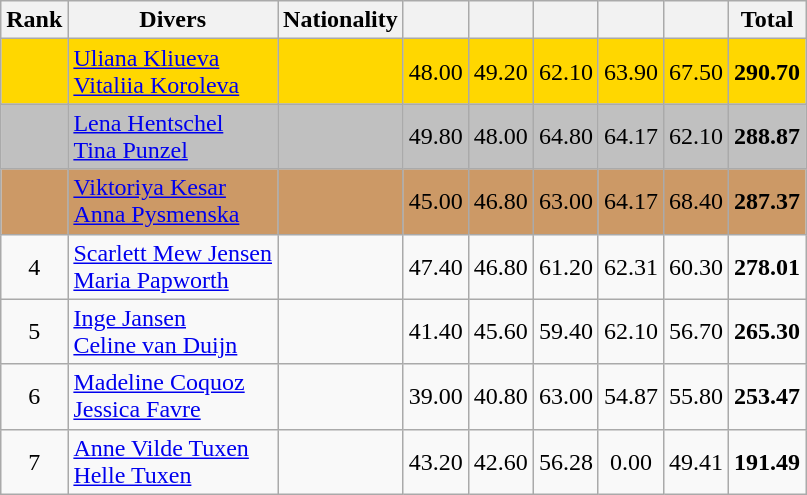<table class="wikitable" style="text-align:center">
<tr>
<th>Rank</th>
<th>Divers</th>
<th>Nationality</th>
<th></th>
<th></th>
<th></th>
<th></th>
<th></th>
<th>Total</th>
</tr>
<tr bgcolor=gold>
<td></td>
<td align=left><a href='#'>Uliana Kliueva</a><br><a href='#'>Vitaliia Koroleva</a></td>
<td align=left></td>
<td>48.00</td>
<td>49.20</td>
<td>62.10</td>
<td>63.90</td>
<td>67.50</td>
<td><strong>290.70</strong></td>
</tr>
<tr bgcolor=silver>
<td></td>
<td align=left><a href='#'>Lena Hentschel</a><br><a href='#'>Tina Punzel</a></td>
<td align=left></td>
<td>49.80</td>
<td>48.00</td>
<td>64.80</td>
<td>64.17</td>
<td>62.10</td>
<td><strong>288.87</strong></td>
</tr>
<tr bgcolor=CC9966>
<td></td>
<td align=left><a href='#'>Viktoriya Kesar</a><br><a href='#'>Anna Pysmenska</a></td>
<td align=left></td>
<td>45.00</td>
<td>46.80</td>
<td>63.00</td>
<td>64.17</td>
<td>68.40</td>
<td><strong>287.37</strong></td>
</tr>
<tr>
<td>4</td>
<td align=left><a href='#'>Scarlett Mew Jensen</a><br><a href='#'>Maria Papworth</a></td>
<td align=left></td>
<td>47.40</td>
<td>46.80</td>
<td>61.20</td>
<td>62.31</td>
<td>60.30</td>
<td><strong>278.01</strong></td>
</tr>
<tr>
<td>5</td>
<td align=left><a href='#'>Inge Jansen</a><br><a href='#'>Celine van Duijn</a></td>
<td align=left></td>
<td>41.40</td>
<td>45.60</td>
<td>59.40</td>
<td>62.10</td>
<td>56.70</td>
<td><strong>265.30</strong></td>
</tr>
<tr>
<td>6</td>
<td align=left><a href='#'>Madeline Coquoz</a><br><a href='#'>Jessica Favre</a></td>
<td align=left></td>
<td>39.00</td>
<td>40.80</td>
<td>63.00</td>
<td>54.87</td>
<td>55.80</td>
<td><strong>253.47</strong></td>
</tr>
<tr>
<td>7</td>
<td align=left><a href='#'>Anne Vilde Tuxen</a><br><a href='#'>Helle Tuxen</a></td>
<td align=left></td>
<td>43.20</td>
<td>42.60</td>
<td>56.28</td>
<td>0.00</td>
<td>49.41</td>
<td><strong>191.49</strong></td>
</tr>
</table>
